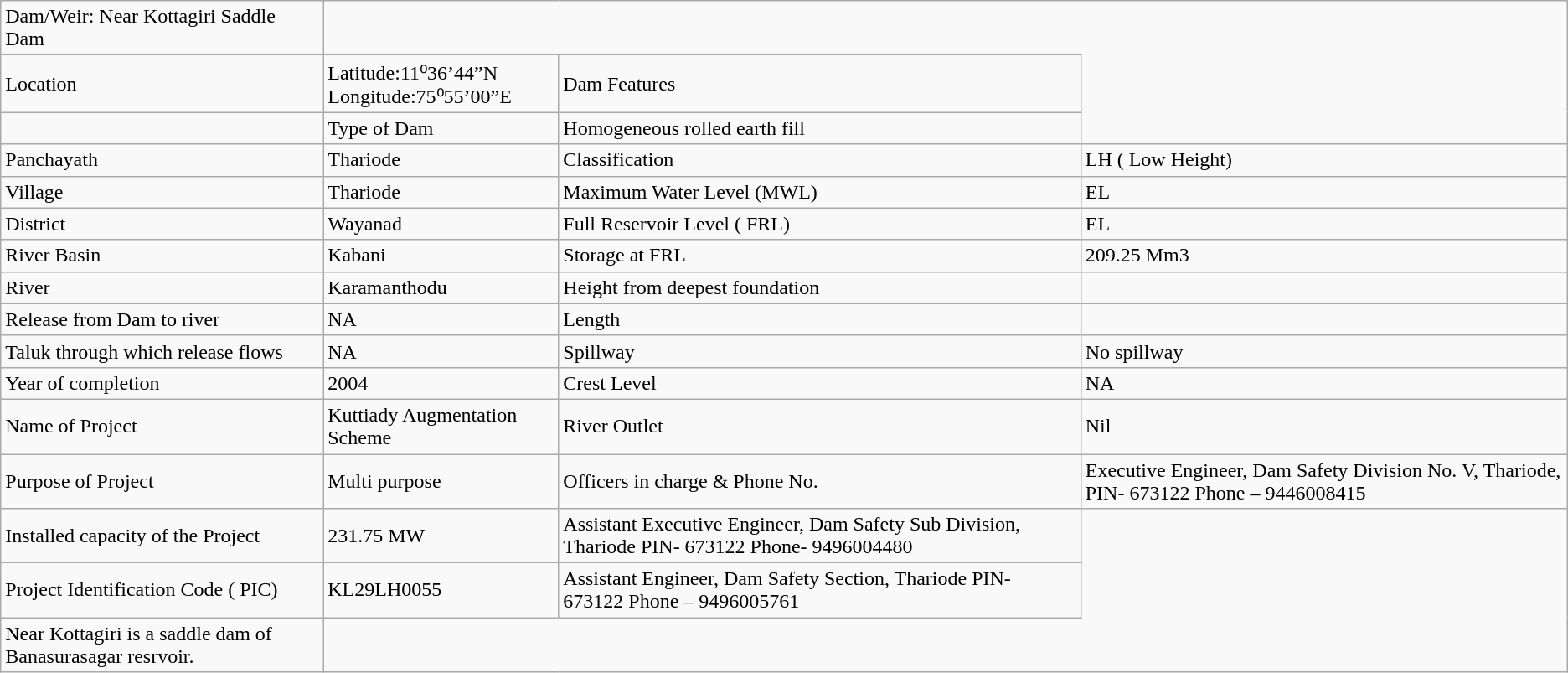<table class="wikitable">
<tr>
<td>Dam/Weir: Near Kottagiri Saddle Dam</td>
</tr>
<tr>
<td>Location</td>
<td>Latitude:11⁰36’44”N<br>Longitude:75⁰55’00”E</td>
<td>Dam Features</td>
</tr>
<tr>
<td></td>
<td>Type of Dam</td>
<td>Homogeneous rolled earth fill</td>
</tr>
<tr>
<td>Panchayath</td>
<td>Thariode</td>
<td>Classification</td>
<td>LH ( Low Height)</td>
</tr>
<tr>
<td>Village</td>
<td>Thariode</td>
<td>Maximum Water Level (MWL)</td>
<td>EL </td>
</tr>
<tr>
<td>District</td>
<td>Wayanad</td>
<td>Full Reservoir Level ( FRL)</td>
<td>EL </td>
</tr>
<tr>
<td>River Basin</td>
<td>Kabani</td>
<td>Storage at FRL</td>
<td>209.25 Mm3</td>
</tr>
<tr>
<td>River</td>
<td>Karamanthodu</td>
<td>Height from deepest foundation</td>
<td> </td>
</tr>
<tr>
<td>Release from Dam to river</td>
<td>NA</td>
<td>Length</td>
<td></td>
</tr>
<tr>
<td>Taluk through which release flows</td>
<td>NA</td>
<td>Spillway</td>
<td>No spillway</td>
</tr>
<tr>
<td>Year of completion</td>
<td>2004</td>
<td>Crest Level</td>
<td>NA</td>
</tr>
<tr>
<td>Name of Project</td>
<td>Kuttiady Augmentation Scheme</td>
<td>River Outlet</td>
<td>Nil</td>
</tr>
<tr>
<td>Purpose of Project</td>
<td>Multi purpose</td>
<td>Officers in charge & Phone No.</td>
<td>Executive Engineer, Dam Safety Division No. V, Thariode, PIN- 673122 Phone – 9446008415</td>
</tr>
<tr>
<td>Installed capacity of the Project</td>
<td>231.75 MW</td>
<td>Assistant Executive Engineer, Dam Safety Sub Division, Thariode PIN- 673122 Phone- 9496004480</td>
</tr>
<tr>
<td>Project Identification Code ( PIC)</td>
<td>KL29LH0055</td>
<td>Assistant Engineer, Dam Safety Section, Thariode PIN- 673122 Phone – 9496005761</td>
</tr>
<tr>
<td>Near Kottagiri is a saddle dam of Banasurasagar resrvoir.</td>
</tr>
</table>
